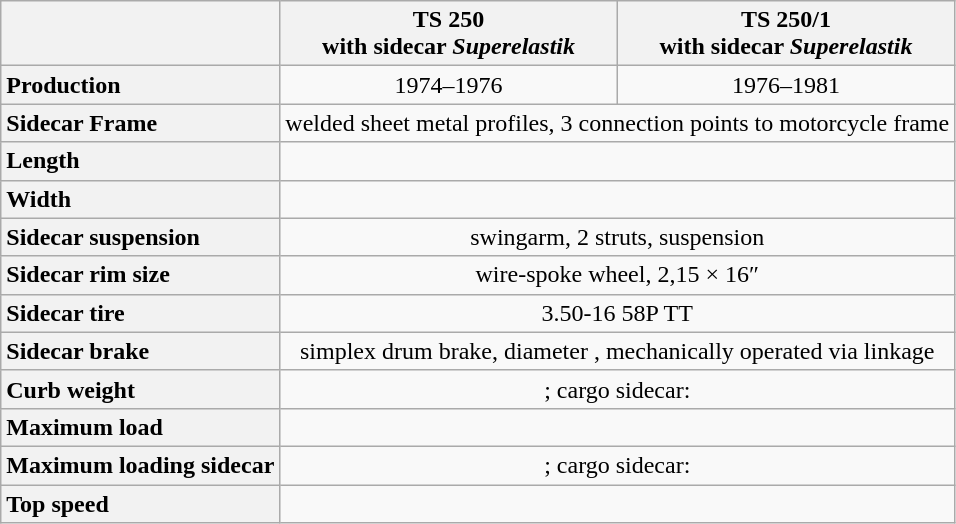<table class="wikitable" style="text-align:center;">
<tr>
<th></th>
<th>TS 250<br>with sidecar <em>Superelastik</em></th>
<th>TS 250/1<br>with sidecar <em>Superelastik</em></th>
</tr>
<tr>
<th style="text-align:left;">Production</th>
<td>1974–1976</td>
<td>1976–1981</td>
</tr>
<tr>
<th style="text-align:left;">Sidecar Frame</th>
<td colspan="2">welded sheet metal profiles, 3 connection points to motorcycle frame</td>
</tr>
<tr>
<th style="text-align:left;">Length</th>
<td colspan="2"></td>
</tr>
<tr>
<th style="text-align:left;">Width</th>
<td colspan="2"></td>
</tr>
<tr>
<th style="text-align:left;">Sidecar suspension</th>
<td colspan="2">swingarm, 2 struts, suspension </td>
</tr>
<tr>
<th style="text-align:left;">Sidecar rim size</th>
<td colspan="2">wire-spoke wheel, 2,15 × 16″</td>
</tr>
<tr>
<th style="text-align:left;">Sidecar tire</th>
<td colspan="2">3.50-16 58P TT</td>
</tr>
<tr>
<th style="text-align:left;">Sidecar brake</th>
<td colspan="2">simplex drum brake, diameter , mechanically operated via linkage</td>
</tr>
<tr>
<th style="text-align:left;">Curb weight</th>
<td colspan="2">; cargo sidecar: </td>
</tr>
<tr>
<th style="text-align:left;">Maximum load</th>
<td colspan="2"></td>
</tr>
<tr>
<th style="text-align:left;">Maximum loading sidecar</th>
<td colspan="2">; cargo sidecar: </td>
</tr>
<tr>
<th style="text-align:left;">Top speed</th>
<td colspan="5"></td>
</tr>
</table>
